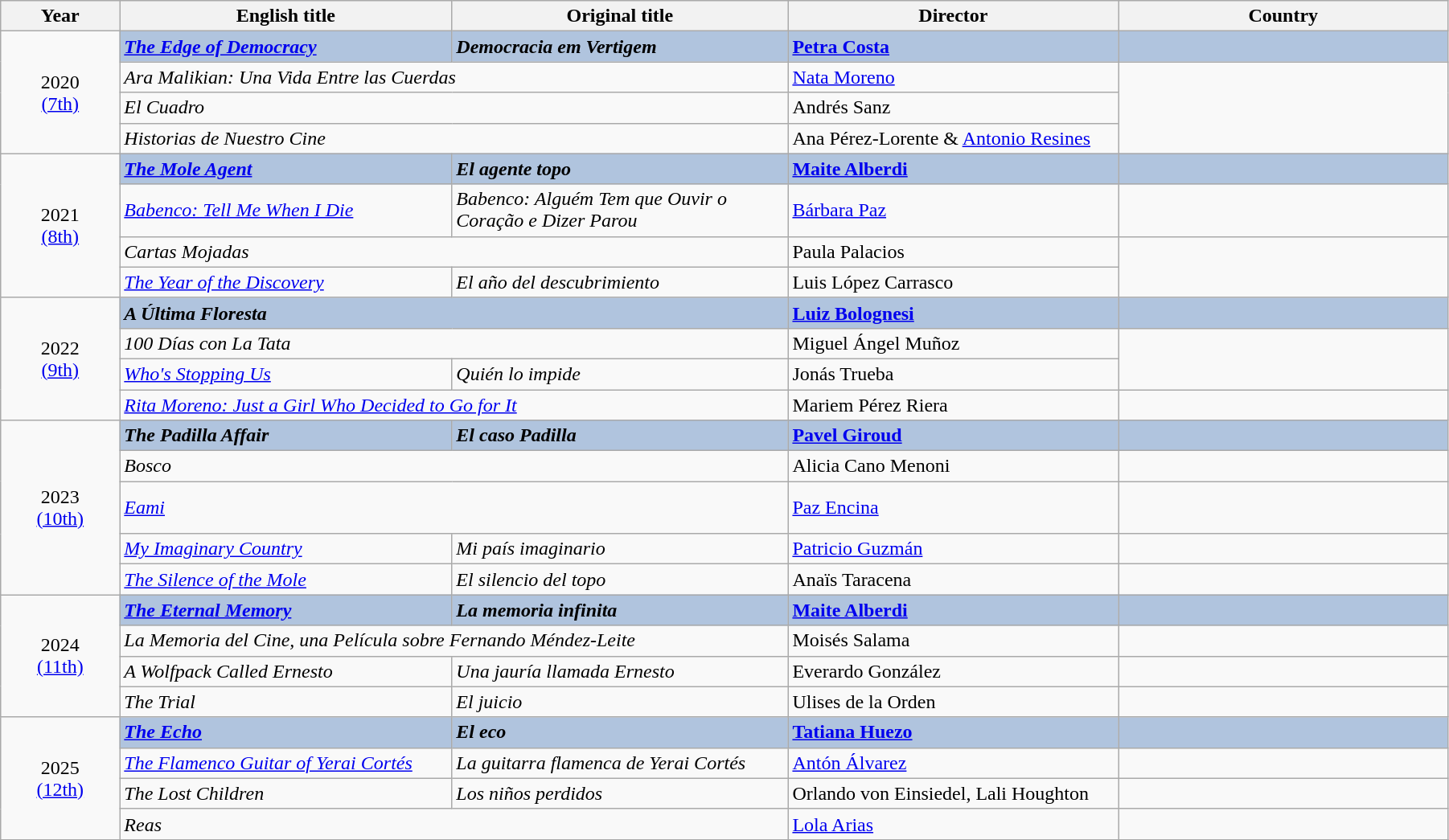<table class="wikitable" width="95%" cellpadding="6">
<tr>
<th width="100"><strong>Year</strong></th>
<th width="300"><strong>English title</strong></th>
<th width="300"><strong>Original title</strong></th>
<th width="300"><strong>Director</strong></th>
<th width="300"><strong>Country</strong></th>
</tr>
<tr>
<td rowspan="4" style="text-align:center;">2020<br><a href='#'>(7th)</a><br></td>
<td style="background:#B0C4DE;"><strong><em><a href='#'>The Edge of Democracy</a></em></strong></td>
<td style="background:#B0C4DE;"><strong><em>Democracia em Vertigem</em></strong></td>
<td style="background:#B0C4DE;"><strong><a href='#'>Petra Costa</a></strong></td>
<td style="background:#B0C4DE;"><strong></strong></td>
</tr>
<tr>
<td colspan="2"><em>Ara Malikian: Una Vida Entre las Cuerdas</em></td>
<td><a href='#'>Nata Moreno</a></td>
<td rowspan="3"></td>
</tr>
<tr>
<td colspan="2"><em>El Cuadro</em></td>
<td>Andrés Sanz</td>
</tr>
<tr>
<td colspan="2"><em>Historias de Nuestro Cine</em></td>
<td>Ana Pérez-Lorente & <a href='#'>Antonio Resines</a></td>
</tr>
<tr>
<td rowspan="4" style="text-align:center;">2021<br><a href='#'>(8th)</a><br></td>
<td style="background:#B0C4DE;"><strong><em><a href='#'>The Mole Agent</a></em></strong></td>
<td style="background:#B0C4DE;"><strong><em>El agente topo</em></strong></td>
<td style="background:#B0C4DE;"><strong><a href='#'>Maite Alberdi</a></strong></td>
<td style="background:#B0C4DE;"><strong><br> </strong></td>
</tr>
<tr>
<td><em><a href='#'>Babenco: Tell Me When I Die</a></em></td>
<td><em>Babenco: Alguém Tem que Ouvir o Coração e Dizer Parou</em></td>
<td><a href='#'>Bárbara Paz</a></td>
<td></td>
</tr>
<tr>
<td colspan="2"><em>Cartas Mojadas</em></td>
<td>Paula Palacios</td>
<td rowspan="2"></td>
</tr>
<tr>
<td><em><a href='#'>The Year of the Discovery</a></em></td>
<td><em>El año del descubrimiento</em></td>
<td>Luis López Carrasco</td>
</tr>
<tr>
<td rowspan="4" style="text-align:center;">2022<br><a href='#'>(9th)</a><br></td>
<td style="background:#B0C4DE;" colspan="2"><strong><em>A Última Floresta</em></strong></td>
<td style="background:#B0C4DE;"><strong><a href='#'>Luiz Bolognesi</a></strong></td>
<td style="background:#B0C4DE;"><strong></strong></td>
</tr>
<tr>
<td colspan="2"><em>100 Días con La Tata</em></td>
<td>Miguel Ángel Muñoz</td>
<td rowspan="2"></td>
</tr>
<tr>
<td><em><a href='#'>Who's Stopping Us</a></em></td>
<td><em>Quién lo impide</em></td>
<td>Jonás Trueba</td>
</tr>
<tr>
<td colspan="2"><em><a href='#'>Rita Moreno: Just a Girl Who Decided to Go for It</a></em></td>
<td>Mariem Pérez Riera</td>
<td></td>
</tr>
<tr>
<td rowspan="5" style="text-align:center;">2023<br><a href='#'>(10th)</a><br></td>
<td style="background:#B0C4DE;"><strong><em>The Padilla Affair</em></strong></td>
<td style="background:#B0C4DE;"><strong><em>El caso Padilla</em></strong></td>
<td style="background:#B0C4DE;"><strong><a href='#'>Pavel Giroud</a></strong></td>
<td style="background:#B0C4DE;"><strong><br></strong></td>
</tr>
<tr>
<td colspan="2"><em>Bosco</em></td>
<td>Alicia Cano Menoni</td>
<td></td>
</tr>
<tr>
<td colspan="2"><em><a href='#'>Eami</a></em></td>
<td><a href='#'>Paz Encina</a></td>
<td><br><br></td>
</tr>
<tr>
<td><em><a href='#'>My Imaginary Country</a></em></td>
<td><em>Mi país imaginario</em></td>
<td><a href='#'>Patricio Guzmán</a></td>
<td></td>
</tr>
<tr>
<td><em><a href='#'>The Silence of the Mole</a></em></td>
<td><em>El silencio del topo</em></td>
<td>Anaïs Taracena</td>
<td></td>
</tr>
<tr>
<td rowspan="4" style="text-align:center;">2024<br><a href='#'>(11th)</a><br></td>
<td style="background:#B0C4DE;"><strong><em><a href='#'>The Eternal Memory</a></em></strong></td>
<td style="background:#B0C4DE;"><strong><em>La memoria infinita</em></strong></td>
<td style="background:#B0C4DE;"><strong><a href='#'>Maite Alberdi</a></strong></td>
<td style="background:#B0C4DE;"><strong></strong></td>
</tr>
<tr>
<td colspan="2"><em>La Memoria del Cine, una Película sobre Fernando Méndez-Leite</em></td>
<td>Moisés Salama</td>
<td></td>
</tr>
<tr>
<td><em>A Wolfpack Called Ernesto</em></td>
<td><em>Una jauría llamada Ernesto</em></td>
<td>Everardo González</td>
<td></td>
</tr>
<tr>
<td><em>The Trial</em></td>
<td><em>El juicio</em></td>
<td>Ulises de la Orden</td>
<td></td>
</tr>
<tr>
<td rowspan="4" style="text-align:center;">2025<br><a href='#'>(12th)</a><br></td>
<td style="background:#B0C4DE;"><strong><em><a href='#'>The Echo</a></em></strong></td>
<td style="background:#B0C4DE;"><strong><em>El eco</em></strong></td>
<td style="background:#B0C4DE;"><strong><a href='#'>Tatiana Huezo</a></strong></td>
<td style="background:#B0C4DE;"><strong></strong></td>
</tr>
<tr>
<td><em><a href='#'>The Flamenco Guitar of Yerai Cortés</a></em></td>
<td><em>La guitarra flamenca de Yerai Cortés</em></td>
<td><a href='#'>Antón Álvarez</a></td>
<td></td>
</tr>
<tr>
<td><em>The Lost Children</em></td>
<td><em>Los niños perdidos</em></td>
<td>Orlando von Einsiedel, Lali Houghton</td>
<td></td>
</tr>
<tr>
<td colspan="2"><em>Reas</em></td>
<td><a href='#'>Lola Arias</a></td>
<td></td>
</tr>
<tr>
</tr>
</table>
